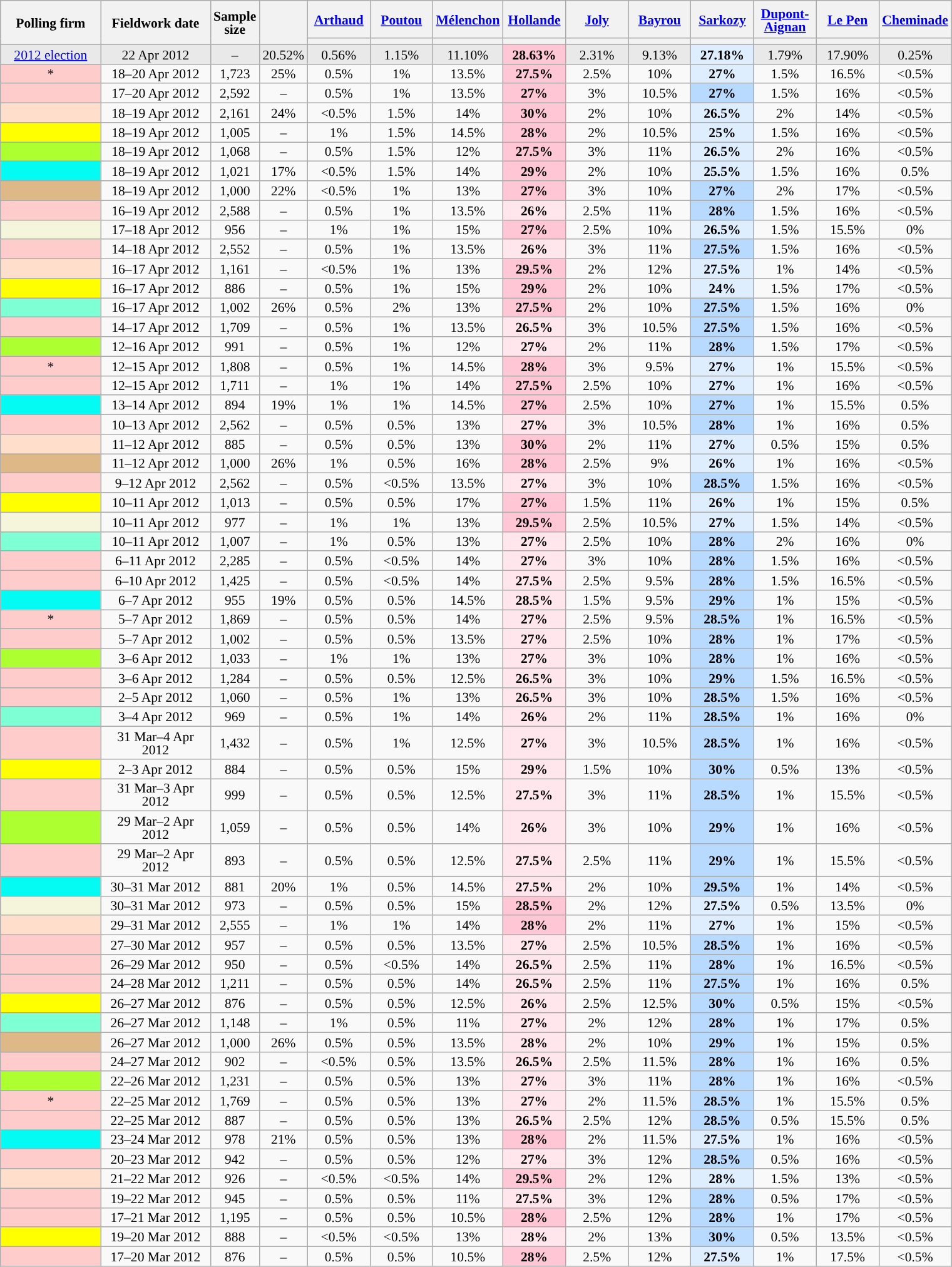<table class="wikitable sortable" style="text-align:center;font-size:90%;line-height:14px;">
<tr style="height:40px;">
<th style="width:100px;" rowspan="2">Polling firm</th>
<th style="width:110px;" rowspan="2">Fieldwork date</th>
<th style="width:35px;" rowspan="2">Sample<br>size</th>
<th style="width:30px;" rowspan="2"></th>
<th class="unsortable" style="width:60px;"><a href='#'>Arthaud</a><br></th>
<th class="unsortable" style="width:60px;"><a href='#'>Poutou</a><br></th>
<th class="unsortable" style="width:60px;"><a href='#'>Mélenchon</a><br></th>
<th class="unsortable" style="width:60px;"><a href='#'>Hollande</a><br></th>
<th class="unsortable" style="width:60px;"><a href='#'>Joly</a><br></th>
<th class="unsortable" style="width:60px;"><a href='#'>Bayrou</a><br></th>
<th class="unsortable" style="width:60px;"><a href='#'>Sarkozy</a><br></th>
<th class="unsortable" style="width:60px;"><a href='#'>Dupont-Aignan</a><br></th>
<th class="unsortable" style="width:60px;"><a href='#'>Le Pen</a><br></th>
<th class="unsortable" style="width:60px;"><a href='#'>Cheminade</a><br></th>
</tr>
<tr>
<th style="background:"></th>
<th style="background:"></th>
<th style="background:"></th>
<th style="background:"></th>
<th style="background:"></th>
<th style="background:"></th>
<th style="background:"></th>
<th style="background:"></th>
<th style="background:"></th>
<th style="background:"></th>
</tr>
<tr style="background:#E9E9E9;">
<td><a href='#'>2012 election</a></td>
<td data-sort-value="2012-04-22">22 Apr 2012</td>
<td>–</td>
<td>20.52%</td>
<td>0.56%</td>
<td>1.15%</td>
<td>11.10%</td>
<td style="background:#FFC6D5;"><strong>28.63%</strong></td>
<td>2.31%</td>
<td>9.13%</td>
<td style="background:#DFEEFF;"><strong>27.18%</strong></td>
<td>1.79%</td>
<td>17.90%</td>
<td>0.25%</td>
</tr>
<tr>
<td style="background:#FFCCCC;">*</td>
<td data-sort-value="2012-04-20">18–20 Apr 2012</td>
<td>1,723</td>
<td>25%</td>
<td>0.5%</td>
<td>1%</td>
<td>13.5%</td>
<td style="background:#FFC6D5;"><strong>27.5%</strong></td>
<td>2.5%</td>
<td>10%</td>
<td style="background:#DFEEFF;"><strong>27%</strong></td>
<td>1.5%</td>
<td>16.5%</td>
<td data-sort-value="0%"><0.5%</td>
</tr>
<tr>
<td style="background:#FFCCCC;"></td>
<td data-sort-value="2012-04-20">17–20 Apr 2012</td>
<td>2,592</td>
<td>–</td>
<td>0.5%</td>
<td>1%</td>
<td>13.5%</td>
<td style="background:#FFC6D5;"><strong>27%</strong></td>
<td>3%</td>
<td>10.5%</td>
<td style="background:#B9DAFF;"><strong>27%</strong></td>
<td>1.5%</td>
<td>16%</td>
<td data-sort-value="0%"><0.5%</td>
</tr>
<tr>
<td style="background:#FFDFCC;"> </td>
<td data-sort-value="2012-04-19">18–19 Apr 2012</td>
<td>2,161</td>
<td>24%</td>
<td data-sort-value="0%"><0.5%</td>
<td>1.5%</td>
<td>14%</td>
<td style="background:#FFC6D5;"><strong>30%</strong></td>
<td>2%</td>
<td>10%</td>
<td style="background:#DFEEFF;"><strong>26.5%</strong></td>
<td>2%</td>
<td>14%</td>
<td data-sort-value="0%"><0.5%</td>
</tr>
<tr>
<td style="background:yellow;"></td>
<td data-sort-value="2012-04-19">18–19 Apr 2012</td>
<td>1,005</td>
<td>–</td>
<td>1%</td>
<td>1.5%</td>
<td>14.5%</td>
<td style="background:#FFC6D5;"><strong>28%</strong></td>
<td>2%</td>
<td>10.5%</td>
<td style="background:#DFEEFF;"><strong>25%</strong></td>
<td>1.5%</td>
<td>16%</td>
<td data-sort-value="0%"><0.5%</td>
</tr>
<tr>
<td style="background:GreenYellow;"></td>
<td data-sort-value="2012-04-19">18–19 Apr 2012</td>
<td>1,068</td>
<td>–</td>
<td>0.5%</td>
<td>1.5%</td>
<td>12%</td>
<td style="background:#FFC6D5;"><strong>27.5%</strong></td>
<td>3%</td>
<td>11%</td>
<td style="background:#DFEEFF;"><strong>26.5%</strong></td>
<td>2%</td>
<td>16%</td>
<td data-sort-value="0%"><0.5%</td>
</tr>
<tr>
<td style="background:#04FBF4;"></td>
<td data-sort-value="2012-04-19">18–19 Apr 2012</td>
<td>1,021</td>
<td>17%</td>
<td data-sort-value="0%"><0.5%</td>
<td>1.5%</td>
<td>14%</td>
<td style="background:#FFC6D5;"><strong>29%</strong></td>
<td>2%</td>
<td>10%</td>
<td style="background:#DFEEFF;"><strong>25.5%</strong></td>
<td>1.5%</td>
<td>16%</td>
<td>0.5%</td>
</tr>
<tr>
<td style="background:burlywood;"> </td>
<td data-sort-value="2012-04-19">18–19 Apr 2012</td>
<td>1,000</td>
<td>22%</td>
<td data-sort-value="0%"><0.5%</td>
<td>1%</td>
<td>13%</td>
<td style="background:#FFC6D5;"><strong>27%</strong></td>
<td>3%</td>
<td>10%</td>
<td style="background:#B9DAFF;"><strong>27%</strong></td>
<td>2%</td>
<td>17%</td>
<td data-sort-value="0%"><0.5%</td>
</tr>
<tr>
<td style="background:#FFCCCC;"></td>
<td data-sort-value="2012-04-19">16–19 Apr 2012</td>
<td>2,588</td>
<td>–</td>
<td>0.5%</td>
<td>1%</td>
<td>13.5%</td>
<td style="background:#FFE6EC;"><strong>26%</strong></td>
<td>2.5%</td>
<td>11%</td>
<td style="background:#B9DAFF;"><strong>28%</strong></td>
<td>1.5%</td>
<td>16%</td>
<td data-sort-value="0%"><0.5%</td>
</tr>
<tr>
<td style="background:beige;"></td>
<td data-sort-value="2012-04-18">17–18 Apr 2012</td>
<td>956</td>
<td>–</td>
<td>1%</td>
<td>1%</td>
<td>15%</td>
<td style="background:#FFC6D5;"><strong>27%</strong></td>
<td>2.5%</td>
<td>10%</td>
<td style="background:#DFEEFF;"><strong>26.5%</strong></td>
<td>1.5%</td>
<td>15.5%</td>
<td>0%</td>
</tr>
<tr>
<td style="background:#FFCCCC;"></td>
<td data-sort-value="2012-04-18">14–18 Apr 2012</td>
<td>2,552</td>
<td>–</td>
<td>0.5%</td>
<td>1%</td>
<td>13.5%</td>
<td style="background:#FFE6EC;"><strong>26%</strong></td>
<td>3%</td>
<td>11%</td>
<td style="background:#B9DAFF;"><strong>27.5%</strong></td>
<td>1.5%</td>
<td>16%</td>
<td data-sort-value="0%"><0.5%</td>
</tr>
<tr>
<td style="background:#FFDFCC;"> </td>
<td data-sort-value="2012-04-17">16–17 Apr 2012</td>
<td>1,161</td>
<td>–</td>
<td data-sort-value="0%"><0.5%</td>
<td>1%</td>
<td>13%</td>
<td style="background:#FFC6D5;"><strong>29.5%</strong></td>
<td>2%</td>
<td>12%</td>
<td style="background:#DFEEFF;"><strong>27.5%</strong></td>
<td>1%</td>
<td>14%</td>
<td data-sort-value="0%"><0.5%</td>
</tr>
<tr>
<td style="background:yellow;"></td>
<td data-sort-value="2012-04-17">16–17 Apr 2012</td>
<td>886</td>
<td>–</td>
<td>0.5%</td>
<td>1%</td>
<td>15%</td>
<td style="background:#FFC6D5;"><strong>29%</strong></td>
<td>2%</td>
<td>10%</td>
<td style="background:#DFEEFF;"><strong>24%</strong></td>
<td>1.5%</td>
<td>17%</td>
<td data-sort-value="0%"><0.5%</td>
</tr>
<tr>
<td style="background:aquamarine;"></td>
<td data-sort-value="2012-04-17">16–17 Apr 2012</td>
<td>1,002</td>
<td>26%</td>
<td>0.5%</td>
<td>2%</td>
<td>13%</td>
<td style="background:#FFC6D5;"><strong>27.5%</strong></td>
<td>2%</td>
<td>10%</td>
<td style="background:#B9DAFF;"><strong>27.5%</strong></td>
<td>1.5%</td>
<td>16%</td>
<td>0%</td>
</tr>
<tr>
<td style="background:#FFCCCC;"></td>
<td data-sort-value="2012-04-17">14–17 Apr 2012</td>
<td>1,709</td>
<td>–</td>
<td>0.5%</td>
<td>1%</td>
<td>13.5%</td>
<td style="background:#FFE6EC;"><strong>26.5%</strong></td>
<td>3%</td>
<td>10.5%</td>
<td style="background:#B9DAFF;"><strong>27.5%</strong></td>
<td>1.5%</td>
<td>16%</td>
<td data-sort-value="0%"><0.5%</td>
</tr>
<tr>
<td style="background:GreenYellow;"></td>
<td data-sort-value="2012-04-16">12–16 Apr 2012</td>
<td>991</td>
<td>–</td>
<td>0.5%</td>
<td>1%</td>
<td>12%</td>
<td style="background:#FFE6EC;"><strong>27%</strong></td>
<td>2%</td>
<td>11%</td>
<td style="background:#B9DAFF;"><strong>28%</strong></td>
<td>1.5%</td>
<td>17%</td>
<td data-sort-value="0%"><0.5%</td>
</tr>
<tr>
<td style="background:#FFCCCC;">*</td>
<td data-sort-value="2012-04-15">12–15 Apr 2012</td>
<td>1,808</td>
<td>–</td>
<td>0.5%</td>
<td>1%</td>
<td>14.5%</td>
<td style="background:#FFC6D5;"><strong>28%</strong></td>
<td>3%</td>
<td>9.5%</td>
<td style="background:#DFEEFF;"><strong>27%</strong></td>
<td>1%</td>
<td>15.5%</td>
<td data-sort-value="0%"><0.5%</td>
</tr>
<tr>
<td style="background:#FFCCCC;"></td>
<td data-sort-value="2012-04-15">12–15 Apr 2012</td>
<td>1,711</td>
<td>–</td>
<td>1%</td>
<td>1%</td>
<td>14%</td>
<td style="background:#FFC6D5;"><strong>27.5%</strong></td>
<td>2.5%</td>
<td>10%</td>
<td style="background:#DFEEFF;"><strong>27%</strong></td>
<td>1%</td>
<td>16%</td>
<td data-sort-value="0%"><0.5%</td>
</tr>
<tr>
<td style="background:#04FBF4;"></td>
<td data-sort-value="2012-04-14">13–14 Apr 2012</td>
<td>894</td>
<td>19%</td>
<td>1%</td>
<td>1%</td>
<td>14.5%</td>
<td style="background:#FFC6D5;"><strong>27%</strong></td>
<td>2.5%</td>
<td>10%</td>
<td style="background:#B9DAFF;"><strong>27%</strong></td>
<td>1%</td>
<td>15.5%</td>
<td>0.5%</td>
</tr>
<tr>
<td style="background:#FFCCCC;"></td>
<td data-sort-value="2012-04-13">10–13 Apr 2012</td>
<td>2,562</td>
<td>–</td>
<td>0.5%</td>
<td>0.5%</td>
<td>13%</td>
<td style="background:#FFE6EC;"><strong>27%</strong></td>
<td>3%</td>
<td>10.5%</td>
<td style="background:#B9DAFF;"><strong>28%</strong></td>
<td>1%</td>
<td>16%</td>
<td>0.5%</td>
</tr>
<tr>
<td style="background:#FFDFCC;"> </td>
<td data-sort-value="2012-04-12">11–12 Apr 2012</td>
<td>885</td>
<td>–</td>
<td>0.5%</td>
<td>0.5%</td>
<td>13%</td>
<td style="background:#FFC6D5;"><strong>30%</strong></td>
<td>2%</td>
<td>11%</td>
<td style="background:#DFEEFF;"><strong>27%</strong></td>
<td>0.5%</td>
<td>15%</td>
<td>0.5%</td>
</tr>
<tr>
<td style="background:burlywood;"> </td>
<td data-sort-value="2012-04-12">11–12 Apr 2012</td>
<td>1,000</td>
<td>26%</td>
<td>1%</td>
<td>0.5%</td>
<td>16%</td>
<td style="background:#FFC6D5;"><strong>28%</strong></td>
<td>2.5%</td>
<td>9%</td>
<td style="background:#DFEEFF;"><strong>26%</strong></td>
<td>1%</td>
<td>16%</td>
<td data-sort-value="0%"><0.5%</td>
</tr>
<tr>
<td style="background:#FFCCCC;"></td>
<td data-sort-value="2012-04-12">9–12 Apr 2012</td>
<td>2,562</td>
<td>–</td>
<td>0.5%</td>
<td data-sort-value="0%"><0.5%</td>
<td>13.5%</td>
<td style="background:#FFE6EC;"><strong>27%</strong></td>
<td>3%</td>
<td>10%</td>
<td style="background:#B9DAFF;"><strong>28.5%</strong></td>
<td>1.5%</td>
<td>16%</td>
<td data-sort-value="0%"><0.5%</td>
</tr>
<tr>
<td style="background:yellow;"></td>
<td data-sort-value="2012-04-11">10–11 Apr 2012</td>
<td>1,013</td>
<td>–</td>
<td>0.5%</td>
<td>0.5%</td>
<td>17%</td>
<td style="background:#FFC6D5;"><strong>27%</strong></td>
<td>1.5%</td>
<td>11%</td>
<td style="background:#DFEEFF;"><strong>26%</strong></td>
<td>1%</td>
<td>15%</td>
<td>0.5%</td>
</tr>
<tr>
<td style="background:beige;"></td>
<td data-sort-value="2012-04-11">10–11 Apr 2012</td>
<td>977</td>
<td>–</td>
<td>1%</td>
<td>1%</td>
<td>13%</td>
<td style="background:#FFC6D5;"><strong>29.5%</strong></td>
<td>2.5%</td>
<td>10.5%</td>
<td style="background:#DFEEFF;"><strong>27%</strong></td>
<td>1.5%</td>
<td>14%</td>
<td data-sort-value="0%"><0.5%</td>
</tr>
<tr>
<td style="background:aquamarine;"></td>
<td data-sort-value="2012-04-11">10–11 Apr 2012</td>
<td>1,007</td>
<td>–</td>
<td>1%</td>
<td>0.5%</td>
<td>13%</td>
<td style="background:#FFE6EC;"><strong>27%</strong></td>
<td>2.5%</td>
<td>10%</td>
<td style="background:#B9DAFF;"><strong>28%</strong></td>
<td>2%</td>
<td>16%</td>
<td>0%</td>
</tr>
<tr>
<td style="background:#FFCCCC;"></td>
<td data-sort-value="2012-04-11">6–11 Apr 2012</td>
<td>2,285</td>
<td>–</td>
<td>0.5%</td>
<td data-sort-value="0%"><0.5%</td>
<td>14%</td>
<td style="background:#FFE6EC;"><strong>27%</strong></td>
<td>3%</td>
<td>10%</td>
<td style="background:#B9DAFF;"><strong>28%</strong></td>
<td>1.5%</td>
<td>16%</td>
<td data-sort-value="0%"><0.5%</td>
</tr>
<tr>
<td style="background:#FFCCCC;"></td>
<td data-sort-value="2012-04-10">6–10 Apr 2012</td>
<td>1,425</td>
<td>–</td>
<td>0.5%</td>
<td data-sort-value="0%"><0.5%</td>
<td>14%</td>
<td style="background:#FFE6EC;"><strong>27.5%</strong></td>
<td>2.5%</td>
<td>9.5%</td>
<td style="background:#B9DAFF;"><strong>28%</strong></td>
<td>1.5%</td>
<td>16.5%</td>
<td data-sort-value="0%"><0.5%</td>
</tr>
<tr>
<td style="background:#04FBF4;"></td>
<td data-sort-value="2012-04-07">6–7 Apr 2012</td>
<td>955</td>
<td>19%</td>
<td>0.5%</td>
<td>0.5%</td>
<td>14.5%</td>
<td style="background:#FFE6EC;"><strong>28.5%</strong></td>
<td>1.5%</td>
<td>9.5%</td>
<td style="background:#B9DAFF;"><strong>29%</strong></td>
<td>1%</td>
<td>15%</td>
<td data-sort-value="0%"><0.5%</td>
</tr>
<tr>
<td style="background:#FFCCCC;">*</td>
<td data-sort-value="2012-04-07">5–7 Apr 2012</td>
<td>1,869</td>
<td>–</td>
<td>0.5%</td>
<td>0.5%</td>
<td>14%</td>
<td style="background:#FFE6EC;"><strong>27%</strong></td>
<td>2.5%</td>
<td>9.5%</td>
<td style="background:#B9DAFF;"><strong>28.5%</strong></td>
<td>1%</td>
<td>16.5%</td>
<td data-sort-value="0%"><0.5%</td>
</tr>
<tr>
<td style="background:#FFCCCC;"></td>
<td data-sort-value="2012-04-07">5–7 Apr 2012</td>
<td>1,002</td>
<td>–</td>
<td>0.5%</td>
<td>0.5%</td>
<td>13.5%</td>
<td style="background:#FFE6EC;"><strong>27%</strong></td>
<td>2.5%</td>
<td>10%</td>
<td style="background:#B9DAFF;"><strong>28%</strong></td>
<td>1%</td>
<td>17%</td>
<td data-sort-value="0%"><0.5%</td>
</tr>
<tr>
<td style="background:GreenYellow;"></td>
<td data-sort-value="2012-04-06">3–6 Apr 2012</td>
<td>1,033</td>
<td>–</td>
<td>1%</td>
<td>1%</td>
<td>13%</td>
<td style="background:#FFE6EC;"><strong>27%</strong></td>
<td>3%</td>
<td>10%</td>
<td style="background:#B9DAFF;"><strong>28%</strong></td>
<td>1%</td>
<td>16%</td>
<td data-sort-value="0%"><0.5%</td>
</tr>
<tr>
<td style="background:#FFCCCC;"></td>
<td data-sort-value="2012-04-06">3–6 Apr 2012</td>
<td>1,284</td>
<td>–</td>
<td>0.5%</td>
<td>0.5%</td>
<td>12.5%</td>
<td style="background:#FFE6EC;"><strong>26.5%</strong></td>
<td>3%</td>
<td>10%</td>
<td style="background:#B9DAFF;"><strong>29%</strong></td>
<td>1.5%</td>
<td>16.5%</td>
<td data-sort-value="0%"><0.5%</td>
</tr>
<tr>
<td style="background:#FFCCCC;"></td>
<td data-sort-value="2012-04-05">2–5 Apr 2012</td>
<td>1,060</td>
<td>–</td>
<td>0.5%</td>
<td>1%</td>
<td>13%</td>
<td style="background:#FFE6EC;"><strong>26.5%</strong></td>
<td>3%</td>
<td>10%</td>
<td style="background:#B9DAFF;"><strong>28.5%</strong></td>
<td>1.5%</td>
<td>16%</td>
<td data-sort-value="0%"><0.5%</td>
</tr>
<tr>
<td style="background:aquamarine;"></td>
<td data-sort-value="2012-04-04">3–4 Apr 2012</td>
<td>969</td>
<td>–</td>
<td>0.5%</td>
<td>1%</td>
<td>14%</td>
<td style="background:#FFE6EC;"><strong>26%</strong></td>
<td>2%</td>
<td>11%</td>
<td style="background:#B9DAFF;"><strong>28.5%</strong></td>
<td>1%</td>
<td>16%</td>
<td>0%</td>
</tr>
<tr>
<td style="background:#FFCCCC;"></td>
<td data-sort-value="2012-04-04">31 Mar–4 Apr 2012</td>
<td>1,432</td>
<td>–</td>
<td>0.5%</td>
<td>1%</td>
<td>12.5%</td>
<td style="background:#FFE6EC;"><strong>27%</strong></td>
<td>3%</td>
<td>10.5%</td>
<td style="background:#B9DAFF;"><strong>28.5%</strong></td>
<td>1%</td>
<td>16%</td>
<td data-sort-value="0%"><0.5%</td>
</tr>
<tr>
<td style="background:yellow;"></td>
<td data-sort-value="2012-04-03">2–3 Apr 2012</td>
<td>884</td>
<td>–</td>
<td>0.5%</td>
<td>0.5%</td>
<td>15%</td>
<td style="background:#FFE6EC;"><strong>29%</strong></td>
<td>1.5%</td>
<td>10%</td>
<td style="background:#B9DAFF;"><strong>30%</strong></td>
<td>0.5%</td>
<td>13%</td>
<td data-sort-value="0%"><0.5%</td>
</tr>
<tr>
<td style="background:#FFCCCC;"></td>
<td data-sort-value="2012-04-03">31 Mar–3 Apr 2012</td>
<td>999</td>
<td>–</td>
<td>0.5%</td>
<td>0.5%</td>
<td>12.5%</td>
<td style="background:#FFE6EC;"><strong>27.5%</strong></td>
<td>3%</td>
<td>11%</td>
<td style="background:#B9DAFF;"><strong>28.5%</strong></td>
<td>1%</td>
<td>15.5%</td>
<td data-sort-value="0%"><0.5%</td>
</tr>
<tr>
<td style="background:GreenYellow;"></td>
<td data-sort-value="2012-04-02">29 Mar–2 Apr 2012</td>
<td>1,059</td>
<td>–</td>
<td>0.5%</td>
<td>0.5%</td>
<td>14%</td>
<td style="background:#FFE6EC;"><strong>26%</strong></td>
<td>3%</td>
<td>10%</td>
<td style="background:#B9DAFF;"><strong>29%</strong></td>
<td>1%</td>
<td>16%</td>
<td data-sort-value="0%"><0.5%</td>
</tr>
<tr>
<td style="background:#FFCCCC;"></td>
<td data-sort-value="2012-04-02">29 Mar–2 Apr 2012</td>
<td>893</td>
<td>–</td>
<td>0.5%</td>
<td>0.5%</td>
<td>12.5%</td>
<td style="background:#FFE6EC;"><strong>27.5%</strong></td>
<td>2.5%</td>
<td>11%</td>
<td style="background:#B9DAFF;"><strong>29%</strong></td>
<td>1%</td>
<td>15.5%</td>
<td data-sort-value="0%"><0.5%</td>
</tr>
<tr>
<td style="background:#04FBF4;"></td>
<td data-sort-value="2012-03-31">30–31 Mar 2012</td>
<td>881</td>
<td>20%</td>
<td>1%</td>
<td>0.5%</td>
<td>14.5%</td>
<td style="background:#FFE6EC;"><strong>27.5%</strong></td>
<td>2%</td>
<td>10%</td>
<td style="background:#B9DAFF;"><strong>29.5%</strong></td>
<td>1%</td>
<td>14%</td>
<td data-sort-value="0%"><0.5%</td>
</tr>
<tr>
<td style="background:beige;"></td>
<td data-sort-value="2012-03-31">30–31 Mar 2012</td>
<td>973</td>
<td>–</td>
<td>0.5%</td>
<td>0.5%</td>
<td>15%</td>
<td style="background:#FFC6D5;"><strong>28.5%</strong></td>
<td>2%</td>
<td>12%</td>
<td style="background:#DFEEFF;"><strong>27.5%</strong></td>
<td>0.5%</td>
<td>13.5%</td>
<td>0%</td>
</tr>
<tr>
<td style="background:#FFDFCC;"> </td>
<td data-sort-value="2012-03-31">29–31 Mar 2012</td>
<td>2,555</td>
<td>–</td>
<td>1%</td>
<td>1%</td>
<td>14%</td>
<td style="background:#FFC6D5;"><strong>28%</strong></td>
<td>2%</td>
<td>11%</td>
<td style="background:#DFEEFF;"><strong>27%</strong></td>
<td>1%</td>
<td>15%</td>
<td data-sort-value="0%"><0.5%</td>
</tr>
<tr>
<td style="background:#FFCCCC;"></td>
<td data-sort-value="2012-03-30">27–30 Mar 2012</td>
<td>957</td>
<td>–</td>
<td>0.5%</td>
<td>0.5%</td>
<td>13.5%</td>
<td style="background:#FFE6EC;"><strong>27%</strong></td>
<td>2.5%</td>
<td>10.5%</td>
<td style="background:#B9DAFF;"><strong>28.5%</strong></td>
<td>1%</td>
<td>16%</td>
<td data-sort-value="0%"><0.5%</td>
</tr>
<tr>
<td style="background:#FFCCCC;"></td>
<td data-sort-value="2012-03-29">26–29 Mar 2012</td>
<td>950</td>
<td>–</td>
<td>0.5%</td>
<td data-sort-value="0%"><0.5%</td>
<td>14%</td>
<td style="background:#FFE6EC;"><strong>26.5%</strong></td>
<td>2.5%</td>
<td>11%</td>
<td style="background:#B9DAFF;"><strong>28%</strong></td>
<td>1%</td>
<td>16.5%</td>
<td data-sort-value="0%"><0.5%</td>
</tr>
<tr>
<td style="background:#FFCCCC;"></td>
<td data-sort-value="2012-03-28">24–28 Mar 2012</td>
<td>1,211</td>
<td>–</td>
<td>0.5%</td>
<td>0.5%</td>
<td>14%</td>
<td style="background:#FFE6EC;"><strong>26.5%</strong></td>
<td>2.5%</td>
<td>11%</td>
<td style="background:#B9DAFF;"><strong>27.5%</strong></td>
<td>1%</td>
<td>16%</td>
<td>0.5%</td>
</tr>
<tr>
<td style="background:yellow;"></td>
<td data-sort-value="2012-03-27">26–27 Mar 2012</td>
<td>876</td>
<td>–</td>
<td>0.5%</td>
<td>0.5%</td>
<td>12.5%</td>
<td style="background:#FFE6EC;"><strong>26%</strong></td>
<td>2.5%</td>
<td>12.5%</td>
<td style="background:#B9DAFF;"><strong>30%</strong></td>
<td>0.5%</td>
<td>15%</td>
<td data-sort-value="0%"><0.5%</td>
</tr>
<tr>
<td style="background:aquamarine;"></td>
<td data-sort-value="2012-03-27">26–27 Mar 2012</td>
<td>1,148</td>
<td>–</td>
<td>1%</td>
<td>0.5%</td>
<td>11%</td>
<td style="background:#FFE6EC;"><strong>27%</strong></td>
<td>2%</td>
<td>12%</td>
<td style="background:#B9DAFF;"><strong>28%</strong></td>
<td>1%</td>
<td>17%</td>
<td>0.5%</td>
</tr>
<tr>
<td style="background:burlywood;"> </td>
<td data-sort-value="2012-03-27">26–27 Mar 2012</td>
<td>1,000</td>
<td>26%</td>
<td>0.5%</td>
<td>0.5%</td>
<td>13.5%</td>
<td style="background:#FFE6EC;"><strong>28%</strong></td>
<td>2%</td>
<td>10%</td>
<td style="background:#B9DAFF;"><strong>29%</strong></td>
<td>1%</td>
<td>15%</td>
<td>0.5%</td>
</tr>
<tr>
<td style="background:#FFCCCC;"></td>
<td data-sort-value="2012-03-27">24–27 Mar 2012</td>
<td>902</td>
<td>–</td>
<td data-sort-value="0%"><0.5%</td>
<td>0.5%</td>
<td>13.5%</td>
<td style="background:#FFE6EC;"><strong>26.5%</strong></td>
<td>2.5%</td>
<td>11.5%</td>
<td style="background:#B9DAFF;"><strong>28%</strong></td>
<td>1%</td>
<td>16%</td>
<td>0.5%</td>
</tr>
<tr>
<td style="background:GreenYellow;"></td>
<td data-sort-value="2012-03-26">22–26 Mar 2012</td>
<td>1,231</td>
<td>–</td>
<td>0.5%</td>
<td>0.5%</td>
<td>13%</td>
<td style="background:#FFE6EC;"><strong>27%</strong></td>
<td>3%</td>
<td>11%</td>
<td style="background:#B9DAFF;"><strong>28%</strong></td>
<td>1%</td>
<td>16%</td>
<td data-sort-value="0%"><0.5%</td>
</tr>
<tr>
<td style="background:#FFCCCC;">*</td>
<td data-sort-value="2012-03-25">22–25 Mar 2012</td>
<td>1,769</td>
<td>–</td>
<td>0.5%</td>
<td>0.5%</td>
<td>13%</td>
<td style="background:#FFE6EC;"><strong>27%</strong></td>
<td>2%</td>
<td>11.5%</td>
<td style="background:#B9DAFF;"><strong>28.5%</strong></td>
<td>1%</td>
<td>15.5%</td>
<td>0.5%</td>
</tr>
<tr>
<td style="background:#FFCCCC;"></td>
<td data-sort-value="2012-03-25">22–25 Mar 2012</td>
<td>887</td>
<td>–</td>
<td>0.5%</td>
<td>0.5%</td>
<td>13%</td>
<td style="background:#FFE6EC;"><strong>26.5%</strong></td>
<td>2.5%</td>
<td>12%</td>
<td style="background:#B9DAFF;"><strong>28.5%</strong></td>
<td>0.5%</td>
<td>15.5%</td>
<td>0.5%</td>
</tr>
<tr>
<td style="background:#04FBF4;"></td>
<td data-sort-value="2012-03-24">23–24 Mar 2012</td>
<td>978</td>
<td>21%</td>
<td>0.5%</td>
<td>0.5%</td>
<td>13%</td>
<td style="background:#FFC6D5;"><strong>28%</strong></td>
<td>2%</td>
<td>11.5%</td>
<td style="background:#DFEEFF;"><strong>27.5%</strong></td>
<td>1%</td>
<td>16%</td>
<td data-sort-value="0%"><0.5%</td>
</tr>
<tr>
<td style="background:#FFCCCC;"></td>
<td data-sort-value="2012-03-23">20–23 Mar 2012</td>
<td>942</td>
<td>–</td>
<td>0.5%</td>
<td>0.5%</td>
<td>12%</td>
<td style="background:#FFE6EC;"><strong>27%</strong></td>
<td>3%</td>
<td>12%</td>
<td style="background:#B9DAFF;"><strong>28.5%</strong></td>
<td>0.5%</td>
<td>16%</td>
<td data-sort-value="0%"><0.5%</td>
</tr>
<tr>
<td style="background:#FFDFCC;"> </td>
<td data-sort-value="2012-03-22">21–22 Mar 2012</td>
<td>926</td>
<td>–</td>
<td data-sort-value="0%"><0.5%</td>
<td data-sort-value="0%"><0.5%</td>
<td>14%</td>
<td style="background:#FFC6D5;"><strong>29.5%</strong></td>
<td>2%</td>
<td>12%</td>
<td style="background:#DFEEFF;"><strong>28%</strong></td>
<td>1.5%</td>
<td>13%</td>
<td data-sort-value="0%"><0.5%</td>
</tr>
<tr>
<td style="background:#FFCCCC;"></td>
<td data-sort-value="2012-03-22">19–22 Mar 2012</td>
<td>945</td>
<td>–</td>
<td>0.5%</td>
<td>0.5%</td>
<td>11%</td>
<td style="background:#FFE6EC;"><strong>27.5%</strong></td>
<td>3%</td>
<td>12%</td>
<td style="background:#B9DAFF;"><strong>28%</strong></td>
<td>0.5%</td>
<td>17%</td>
<td data-sort-value="0%"><0.5%</td>
</tr>
<tr>
<td style="background:#FFCCCC;"></td>
<td data-sort-value="2012-03-21">17–21 Mar 2012</td>
<td>1,195</td>
<td>–</td>
<td>0.5%</td>
<td>0.5%</td>
<td>10.5%</td>
<td style="background:#FFC6D5;"><strong>28%</strong></td>
<td>2.5%</td>
<td>12%</td>
<td style="background:#B9DAFF;"><strong>28%</strong></td>
<td>1%</td>
<td>17%</td>
<td data-sort-value="0%"><0.5%</td>
</tr>
<tr>
<td style="background:yellow;"></td>
<td data-sort-value="2012-03-20">19–20 Mar 2012</td>
<td>888</td>
<td>–</td>
<td data-sort-value="0%"><0.5%</td>
<td data-sort-value="0%"><0.5%</td>
<td>13%</td>
<td style="background:#FFE6EC;"><strong>28%</strong></td>
<td>2%</td>
<td>13%</td>
<td style="background:#B9DAFF;"><strong>30%</strong></td>
<td>0.5%</td>
<td>13.5%</td>
<td data-sort-value="0%"><0.5%</td>
</tr>
<tr>
<td style="background:#FFCCCC;"></td>
<td data-sort-value="2012-03-20">17–20 Mar 2012</td>
<td>876</td>
<td>–</td>
<td>0.5%</td>
<td>0.5%</td>
<td>10.5%</td>
<td style="background:#FFC6D5;"><strong>28%</strong></td>
<td>2.5%</td>
<td>12%</td>
<td style="background:#DFEEFF;"><strong>27.5%</strong></td>
<td>1%</td>
<td>17.5%</td>
<td data-sort-value="0%"><0.5%</td>
</tr>
</table>
